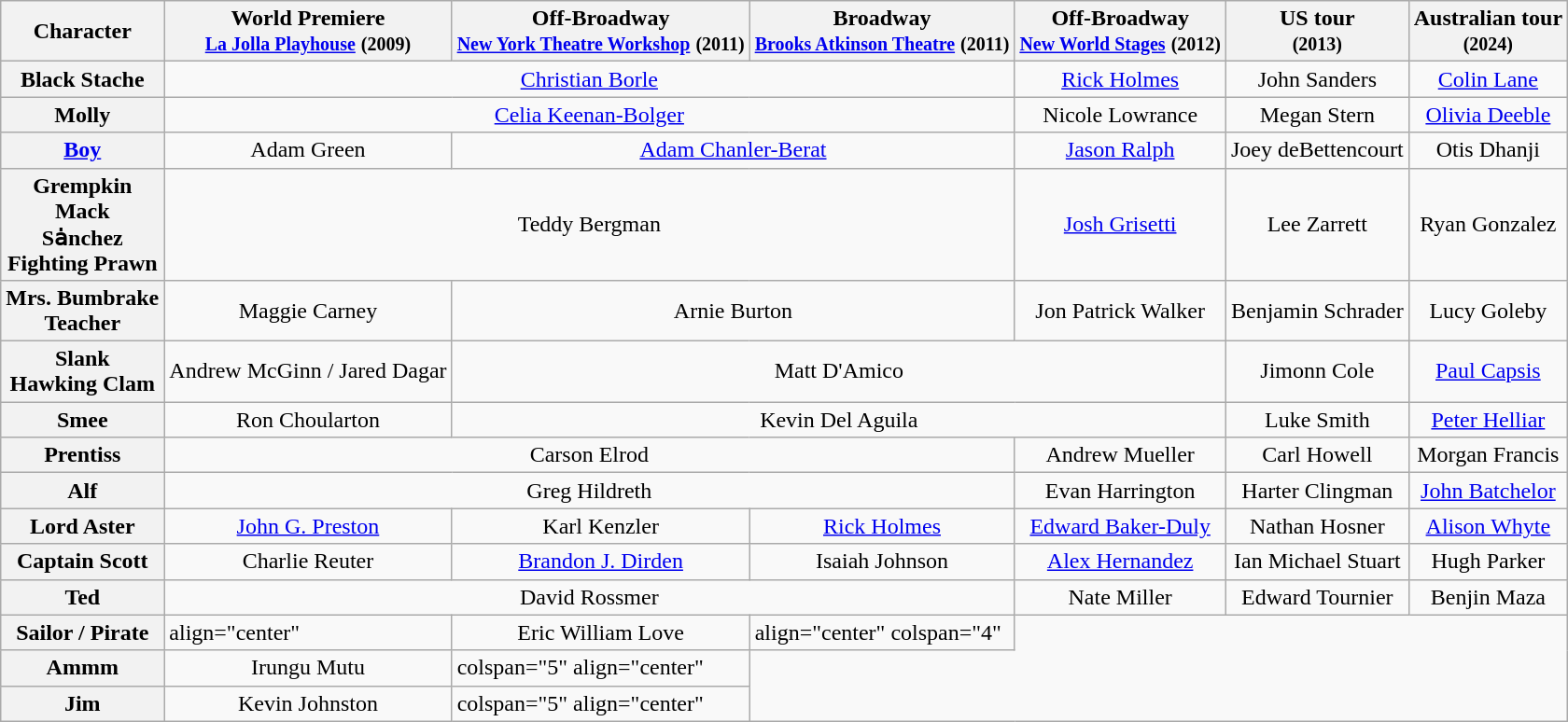<table class="wikitable" style="width:1000;">
<tr>
<th>Character</th>
<th>World Premiere <br><a href='#'><small>La Jolla Playhouse</small></a> <small>(2009)</small></th>
<th>Off-Broadway<br> <a href='#'><small>New York Theatre Workshop</small></a> <small>(2011)</small></th>
<th>Broadway <br> <a href='#'><small>Brooks Atkinson Theatre</small></a> <small>(2011)</small></th>
<th>Off-Broadway <br><a href='#'><small>New World Stages</small></a> <small>(2012)</small></th>
<th>US tour<br><small>(2013)</small></th>
<th>Australian tour<br><small>(2024)</small></th>
</tr>
<tr>
<th>Black Stache</th>
<td colspan="3" align="center"><a href='#'>Christian Borle</a></td>
<td align="center"><a href='#'>Rick Holmes</a></td>
<td align="center">John Sanders</td>
<td align="center"><a href='#'>Colin Lane</a></td>
</tr>
<tr>
<th>Molly</th>
<td colspan="3" align="center"><a href='#'>Celia Keenan-Bolger</a></td>
<td align="center">Nicole Lowrance</td>
<td align="center">Megan Stern</td>
<td align="center"><a href='#'>Olivia Deeble</a></td>
</tr>
<tr>
<th><a href='#'>Boy</a></th>
<td align="center">Adam Green</td>
<td colspan="2" align="center"><a href='#'>Adam Chanler-Berat</a></td>
<td align="center"><a href='#'>Jason Ralph</a></td>
<td align="center">Joey deBettencourt</td>
<td align="center">Otis Dhanji</td>
</tr>
<tr>
<th>Grempkin<br>Mack<br>Sȧnchez<br>Fighting Prawn</th>
<td colspan="3" align="center">Teddy Bergman</td>
<td align="center"><a href='#'>Josh Grisetti</a></td>
<td align="center">Lee Zarrett</td>
<td align="center">Ryan Gonzalez</td>
</tr>
<tr>
<th>Mrs. Bumbrake<br>Teacher</th>
<td colspan="1" align="center">Maggie Carney</td>
<td colspan="2" align="center">Arnie Burton</td>
<td align="center">Jon Patrick Walker</td>
<td align="center">Benjamin Schrader</td>
<td align="center">Lucy Goleby</td>
</tr>
<tr>
<th>Slank<br>Hawking Clam</th>
<td align="center">Andrew McGinn / Jared Dagar</td>
<td colspan="3" align="center">Matt D'Amico</td>
<td align="center">Jimonn Cole</td>
<td align="center"><a href='#'>Paul Capsis</a></td>
</tr>
<tr>
<th>Smee</th>
<td colspan="1" align="center">Ron Choularton</td>
<td colspan="3" align="center">Kevin Del Aguila</td>
<td align="center">Luke Smith</td>
<td align="center"><a href='#'>Peter Helliar</a></td>
</tr>
<tr>
<th>Prentiss</th>
<td colspan="3" align="center">Carson Elrod</td>
<td align="center">Andrew Mueller</td>
<td align="center">Carl Howell</td>
<td align="center">Morgan Francis</td>
</tr>
<tr>
<th>Alf</th>
<td colspan="3" align="center">Greg Hildreth</td>
<td align="center">Evan Harrington</td>
<td align="center">Harter Clingman</td>
<td align="center"><a href='#'>John Batchelor</a></td>
</tr>
<tr>
<th>Lord Aster</th>
<td align="center"><a href='#'>John G. Preston</a></td>
<td align="center">Karl Kenzler</td>
<td align="center"><a href='#'>Rick Holmes</a></td>
<td align="center"><a href='#'>Edward Baker-Duly</a></td>
<td align="center">Nathan Hosner</td>
<td align="center"><a href='#'>Alison Whyte</a></td>
</tr>
<tr>
<th>Captain Scott</th>
<td align="center">Charlie Reuter</td>
<td align="center"><a href='#'>Brandon J. Dirden</a></td>
<td align="center">Isaiah Johnson</td>
<td align="center"><a href='#'>Alex Hernandez</a></td>
<td align="center">Ian Michael Stuart</td>
<td align="center">Hugh Parker</td>
</tr>
<tr>
<th>Ted</th>
<td colspan="3" align="center">David Rossmer</td>
<td align="center">Nate Miller</td>
<td align="center">Edward Tournier</td>
<td align="center">Benjin Maza</td>
</tr>
<tr>
<th>Sailor / Pirate</th>
<td>align="center" </td>
<td align="center">Eric William Love</td>
<td>align="center" colspan="4" </td>
</tr>
<tr>
<th>Ammm</th>
<td align="center">Irungu Mutu</td>
<td>colspan="5" align="center" </td>
</tr>
<tr>
<th>Jim</th>
<td align="center">Kevin Johnston</td>
<td>colspan="5" align="center" </td>
</tr>
</table>
